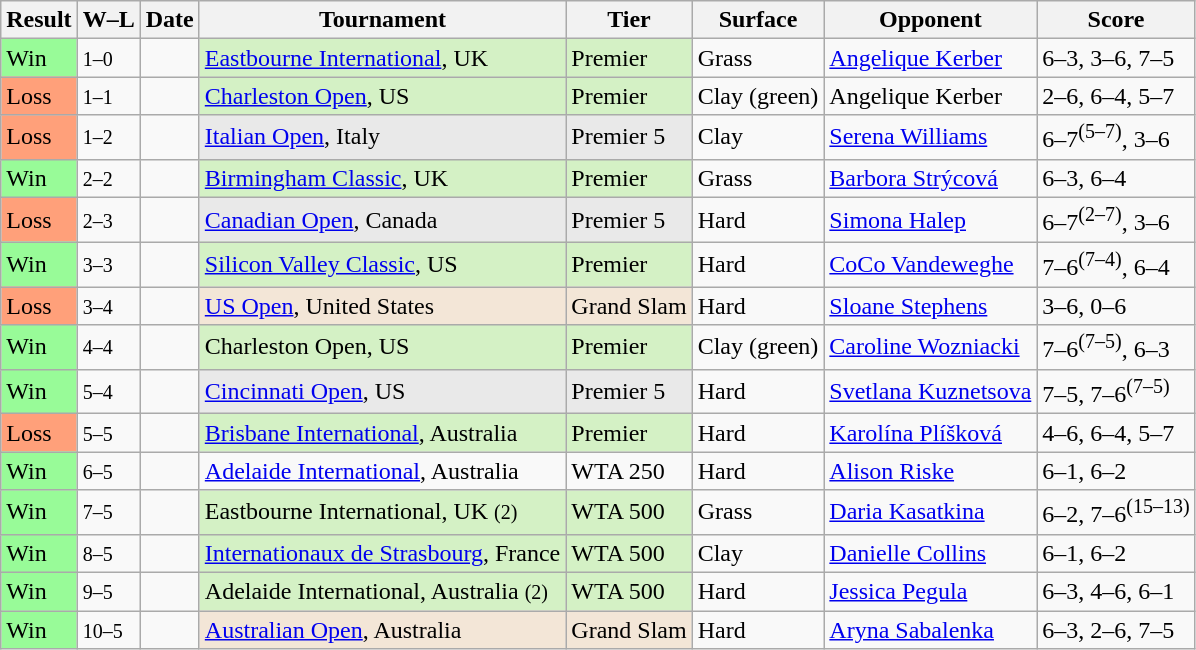<table class="sortable wikitable nowrap">
<tr>
<th>Result</th>
<th class=unsortable>W–L</th>
<th>Date</th>
<th>Tournament</th>
<th>Tier</th>
<th>Surface</th>
<th>Opponent</th>
<th class=unsortable>Score</th>
</tr>
<tr>
<td bgcolor=98FB98>Win</td>
<td><small>1–0</small></td>
<td><a href='#'></a></td>
<td bgcolor=d4f1c5><a href='#'>Eastbourne International</a>, UK</td>
<td bgcolor=d4f1c5>Premier</td>
<td>Grass</td>
<td> <a href='#'>Angelique Kerber</a></td>
<td>6–3, 3–6, 7–5</td>
</tr>
<tr>
<td bgcolor=ffa07a>Loss</td>
<td><small>1–1</small></td>
<td><a href='#'></a></td>
<td bgcolor=d4f1c5><a href='#'>Charleston Open</a>, US</td>
<td bgcolor=d4f1c5>Premier</td>
<td>Clay (green)</td>
<td> Angelique Kerber</td>
<td>2–6, 6–4, 5–7</td>
</tr>
<tr>
<td bgcolor=ffa07a>Loss</td>
<td><small>1–2</small></td>
<td><a href='#'></a></td>
<td bgcolor=e9e9e9><a href='#'>Italian Open</a>, Italy</td>
<td bgcolor=e9e9e9>Premier 5</td>
<td>Clay</td>
<td> <a href='#'>Serena Williams</a></td>
<td>6–7<sup>(5–7)</sup>, 3–6</td>
</tr>
<tr>
<td bgcolor=98FB98>Win</td>
<td><small>2–2</small></td>
<td><a href='#'></a></td>
<td bgcolor=d4f1c5><a href='#'>Birmingham Classic</a>, UK</td>
<td bgcolor=d4f1c5>Premier</td>
<td>Grass</td>
<td> <a href='#'>Barbora Strýcová</a></td>
<td>6–3, 6–4</td>
</tr>
<tr>
<td bgcolor=ffa07a>Loss</td>
<td><small>2–3</small></td>
<td><a href='#'></a></td>
<td bgcolor=e9e9e9><a href='#'>Canadian Open</a>, Canada</td>
<td bgcolor=e9e9e9>Premier 5</td>
<td>Hard</td>
<td> <a href='#'>Simona Halep</a></td>
<td>6–7<sup>(2–7)</sup>, 3–6</td>
</tr>
<tr>
<td bgcolor=98FB98>Win</td>
<td><small>3–3</small></td>
<td><a href='#'></a></td>
<td bgcolor=d4f1c5><a href='#'>Silicon Valley Classic</a>, US</td>
<td bgcolor=d4f1c5>Premier</td>
<td>Hard</td>
<td> <a href='#'>CoCo Vandeweghe</a></td>
<td>7–6<sup>(7–4)</sup>, 6–4</td>
</tr>
<tr>
<td bgcolor=ffa07a>Loss</td>
<td><small>3–4</small></td>
<td><a href='#'></a></td>
<td bgcolor=f3e6d7><a href='#'>US Open</a>, United States</td>
<td bgcolor=f3e6d7>Grand Slam</td>
<td>Hard</td>
<td> <a href='#'>Sloane Stephens</a></td>
<td>3–6, 0–6</td>
</tr>
<tr>
<td bgcolor=98fb98>Win</td>
<td><small>4–4</small></td>
<td><a href='#'></a></td>
<td bgcolor=d4f1c5>Charleston Open, US</td>
<td bgcolor=d4f1c5>Premier</td>
<td>Clay (green)</td>
<td> <a href='#'>Caroline Wozniacki</a></td>
<td>7–6<sup>(7–5)</sup>, 6–3</td>
</tr>
<tr>
<td bgcolor=98fb98>Win</td>
<td><small>5–4</small></td>
<td><a href='#'></a></td>
<td bgcolor=e9e9e9><a href='#'>Cincinnati Open</a>, US</td>
<td bgcolor=e9e9e9>Premier 5</td>
<td>Hard</td>
<td> <a href='#'>Svetlana Kuznetsova</a></td>
<td>7–5, 7–6<sup>(7–5)</sup></td>
</tr>
<tr>
<td bgcolor=ffa07a>Loss</td>
<td><small>5–5</small></td>
<td><a href='#'></a></td>
<td bgcolor=d4f1c5><a href='#'>Brisbane International</a>, Australia</td>
<td bgcolor=d4f1c5>Premier</td>
<td>Hard</td>
<td> <a href='#'>Karolína Plíšková</a></td>
<td>4–6, 6–4, 5–7</td>
</tr>
<tr>
<td bgcolor=98fb98>Win</td>
<td><small>6–5</small></td>
<td><a href='#'></a></td>
<td><a href='#'>Adelaide International</a>, Australia</td>
<td>WTA 250</td>
<td>Hard</td>
<td> <a href='#'>Alison Riske</a></td>
<td>6–1, 6–2</td>
</tr>
<tr>
<td bgcolor=98FB98>Win</td>
<td><small>7–5</small></td>
<td><a href='#'></a></td>
<td bgcolor=d4f1c5>Eastbourne International, UK <small>(2)</small></td>
<td bgcolor=d4f1c5>WTA 500</td>
<td>Grass</td>
<td> <a href='#'>Daria Kasatkina</a></td>
<td>6–2, 7–6<sup>(15–13)</sup></td>
</tr>
<tr>
<td bgcolor=98FB98>Win</td>
<td><small>8–5</small></td>
<td><a href='#'></a></td>
<td bgcolor=d4f1c5><a href='#'>Internationaux de Strasbourg</a>, France</td>
<td bgcolor=d4f1c5>WTA 500</td>
<td>Clay</td>
<td> <a href='#'>Danielle Collins</a></td>
<td>6–1, 6–2</td>
</tr>
<tr>
<td bgcolor=98fb98>Win</td>
<td><small>9–5</small></td>
<td><a href='#'></a></td>
<td bgcolor=d4f1c5>Adelaide International, Australia <small>(2)</small></td>
<td bgcolor=d4f1c5>WTA 500</td>
<td>Hard</td>
<td> <a href='#'>Jessica Pegula</a></td>
<td>6–3, 4–6, 6–1</td>
</tr>
<tr>
<td bgcolor=98fb98>Win</td>
<td><small>10–5</small></td>
<td><a href='#'></a></td>
<td bgcolor=f3e6d7><a href='#'>Australian Open</a>, Australia</td>
<td bgcolor=f3e6d7>Grand Slam</td>
<td>Hard</td>
<td> <a href='#'>Aryna Sabalenka</a></td>
<td>6–3, 2–6, 7–5</td>
</tr>
</table>
